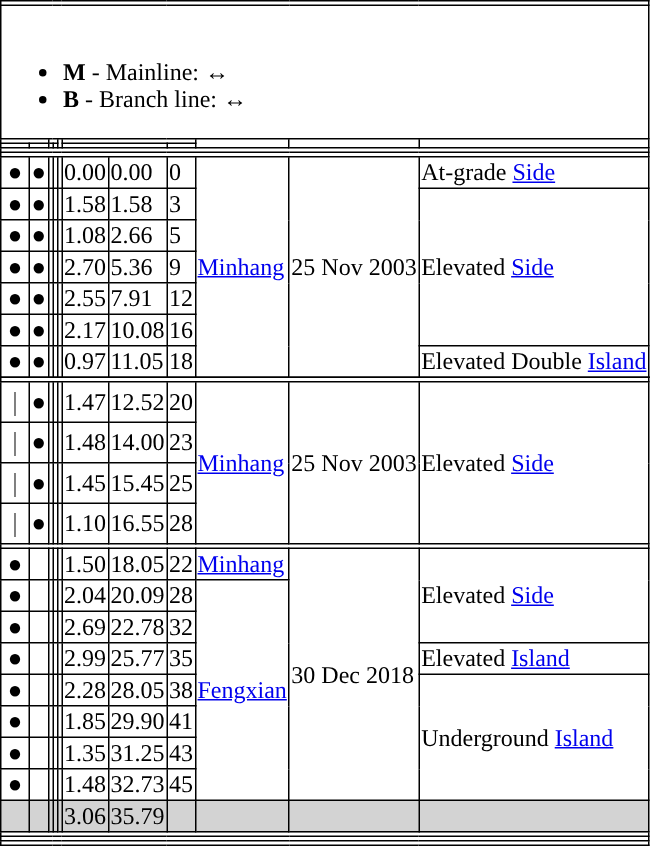<table border=1 style="border-collapse: collapse;" class="mw-collapsible">
<tr>
<th colspan="11" style="text-align: center"></th>
</tr>
<tr>
<td colspan="11" style="text-align: left"><br><ul><li><strong>M</strong> - Mainline:  ↔ </li><li><strong>B</strong> - Branch line:  ↔ </li></ul></td>
</tr>
<tr>
<th rowspan="1" colspan="2"></th>
<th colspan="2"></th>
<th rowspan="2"></th>
<th colspan="3" rowspan="1"></th>
<th rowspan="2"></th>
<th rowspan="2"></th>
<th rowspan="2"></th>
</tr>
<tr>
<th rowspan="1"></th>
<th rowspan="1"></th>
<th></th>
<th></th>
<th colspan="2"></th>
<th></th>
</tr>
<tr>
<td colspan=11></td>
</tr>
<tr style=background:#>
<th colspan="11" style=background:#></th>
</tr>
<tr>
<td align="center">●</td>
<td align="center">●</td>
<td></td>
<td></td>
<td>  </td>
<td>0.00</td>
<td>0.00</td>
<td>0</td>
<td rowspan="7"><a href='#'>Minhang</a></td>
<td rowspan=7>25 Nov 2003</td>
<td>At-grade <a href='#'>Side</a></td>
</tr>
<tr>
<td align="center">●</td>
<td align="center">●</td>
<td></td>
<td></td>
<td></td>
<td>1.58</td>
<td>1.58</td>
<td>3</td>
<td rowspan="5">Elevated <a href='#'>Side</a></td>
</tr>
<tr>
<td align="center">●</td>
<td align="center">●</td>
<td></td>
<td></td>
<td></td>
<td>1.08</td>
<td>2.66</td>
<td>5</td>
</tr>
<tr>
<td align="center">●</td>
<td align="center">●</td>
<td></td>
<td></td>
<td></td>
<td>2.70</td>
<td>5.36</td>
<td>9</td>
</tr>
<tr>
<td align="center">●</td>
<td align="center">●</td>
<td></td>
<td></td>
<td></td>
<td>2.55</td>
<td>7.91</td>
<td>12</td>
</tr>
<tr>
<td align="center">●</td>
<td align="center">●</td>
<td></td>
<td></td>
<td></td>
<td>2.17</td>
<td>10.08</td>
<td>16</td>
</tr>
<tr>
<td align="center">●</td>
<td align="center">●</td>
<td></td>
<td></td>
<td></td>
<td>0.97</td>
<td>11.05</td>
<td>18</td>
<td>Elevated Double <a href='#'>Island</a></td>
</tr>
<tr>
</tr>
<tr style=background:#>
<th colspan=11 style=background:#></th>
</tr>
<tr>
<td align="center">｜</td>
<td align="center">●</td>
<td></td>
<td></td>
<td></td>
<td>1.47</td>
<td>12.52</td>
<td>20</td>
<td rowspan="4"><a href='#'>Minhang</a></td>
<td rowspan=4>25 Nov 2003</td>
<td rowspan="4">Elevated <a href='#'>Side</a></td>
</tr>
<tr>
<td align="center">｜</td>
<td align="center">●</td>
<td></td>
<td></td>
<td></td>
<td>1.48</td>
<td>14.00</td>
<td>23</td>
</tr>
<tr>
<td align="center">｜</td>
<td align="center">●</td>
<td></td>
<td></td>
<td></td>
<td>1.45</td>
<td>15.45</td>
<td>25</td>
</tr>
<tr>
<td align="center">｜</td>
<td align="center">●</td>
<td></td>
<td></td>
<td></td>
<td>1.10</td>
<td>16.55</td>
<td>28</td>
</tr>
<tr style=background:#>
<th colspan=11 style=background:#></th>
</tr>
<tr>
<td align="center">●</td>
<td align="center"></td>
<td></td>
<td></td>
<td></td>
<td>1.50</td>
<td>18.05</td>
<td>22</td>
<td rowspan="1"><a href='#'>Minhang</a></td>
<td rowspan=8>30 Dec 2018</td>
<td rowspan="3">Elevated <a href='#'>Side</a></td>
</tr>
<tr>
<td align="center">●</td>
<td align="center"></td>
<td></td>
<td></td>
<td></td>
<td>2.04</td>
<td>20.09</td>
<td>28</td>
<td rowspan="7"><a href='#'>Fengxian</a></td>
</tr>
<tr>
<td align="center">●</td>
<td align="center"></td>
<td></td>
<td></td>
<td></td>
<td>2.69</td>
<td>22.78</td>
<td>32</td>
</tr>
<tr>
<td align="center">●</td>
<td align="center"></td>
<td></td>
<td></td>
<td></td>
<td>2.99</td>
<td>25.77</td>
<td>35</td>
<td>Elevated <a href='#'>Island</a></td>
</tr>
<tr>
<td align="center">●</td>
<td align="center"></td>
<td></td>
<td></td>
<td></td>
<td>2.28</td>
<td>28.05</td>
<td>38</td>
<td rowspan="4">Underground <a href='#'>Island</a></td>
</tr>
<tr>
<td align="center">●</td>
<td align="center"></td>
<td></td>
<td></td>
<td></td>
<td>1.85</td>
<td>29.90</td>
<td>41</td>
</tr>
<tr>
<td align="center">●</td>
<td align="center"></td>
<td></td>
<td></td>
<td></td>
<td>1.35</td>
<td>31.25</td>
<td>43</td>
</tr>
<tr>
<td align="center">●</td>
<td align="center"></td>
<td></td>
<td></td>
<td></td>
<td>1.48</td>
<td>32.73</td>
<td>45</td>
</tr>
<tr bgcolor="lightgrey">
<td align="center"></td>
<td align="center"></td>
<td><em></em></td>
<td><em></em></td>
<td></td>
<td>3.06</td>
<td>35.79</td>
<td></td>
<td></td>
<td></td>
<td></td>
</tr>
<tr style="background: #">
<td colspan = "12"></td>
</tr>
<tr>
<td colspan="11"></td>
</tr>
<tr style="background: #">
<td colspan = "12"></td>
</tr>
</table>
